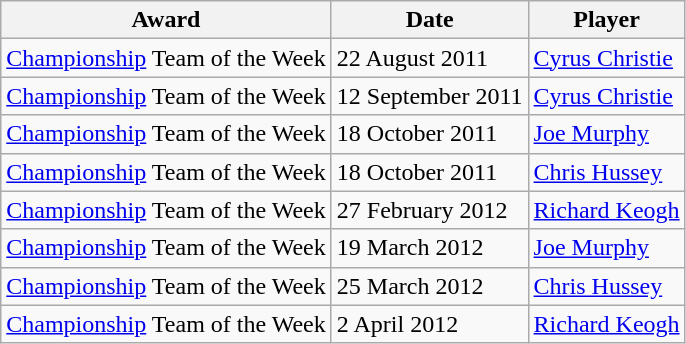<table class="wikitable">
<tr>
<th>Award</th>
<th>Date</th>
<th>Player</th>
</tr>
<tr>
<td><a href='#'>Championship</a> Team of the Week</td>
<td>22 August 2011</td>
<td> <a href='#'>Cyrus Christie</a></td>
</tr>
<tr>
<td><a href='#'>Championship</a> Team of the Week</td>
<td>12 September 2011</td>
<td> <a href='#'>Cyrus Christie</a></td>
</tr>
<tr>
<td><a href='#'>Championship</a> Team of the Week</td>
<td>18 October 2011</td>
<td> <a href='#'>Joe Murphy</a></td>
</tr>
<tr>
<td><a href='#'>Championship</a> Team of the Week</td>
<td>18 October 2011</td>
<td> <a href='#'>Chris Hussey</a></td>
</tr>
<tr>
<td><a href='#'>Championship</a> Team of the Week</td>
<td>27 February 2012</td>
<td> <a href='#'>Richard Keogh</a></td>
</tr>
<tr>
<td><a href='#'>Championship</a> Team of the Week</td>
<td>19 March 2012</td>
<td> <a href='#'>Joe Murphy</a></td>
</tr>
<tr>
<td><a href='#'>Championship</a> Team of the Week</td>
<td>25 March 2012</td>
<td> <a href='#'>Chris Hussey</a></td>
</tr>
<tr>
<td><a href='#'>Championship</a> Team of the Week</td>
<td>2 April 2012</td>
<td> <a href='#'>Richard Keogh</a></td>
</tr>
</table>
